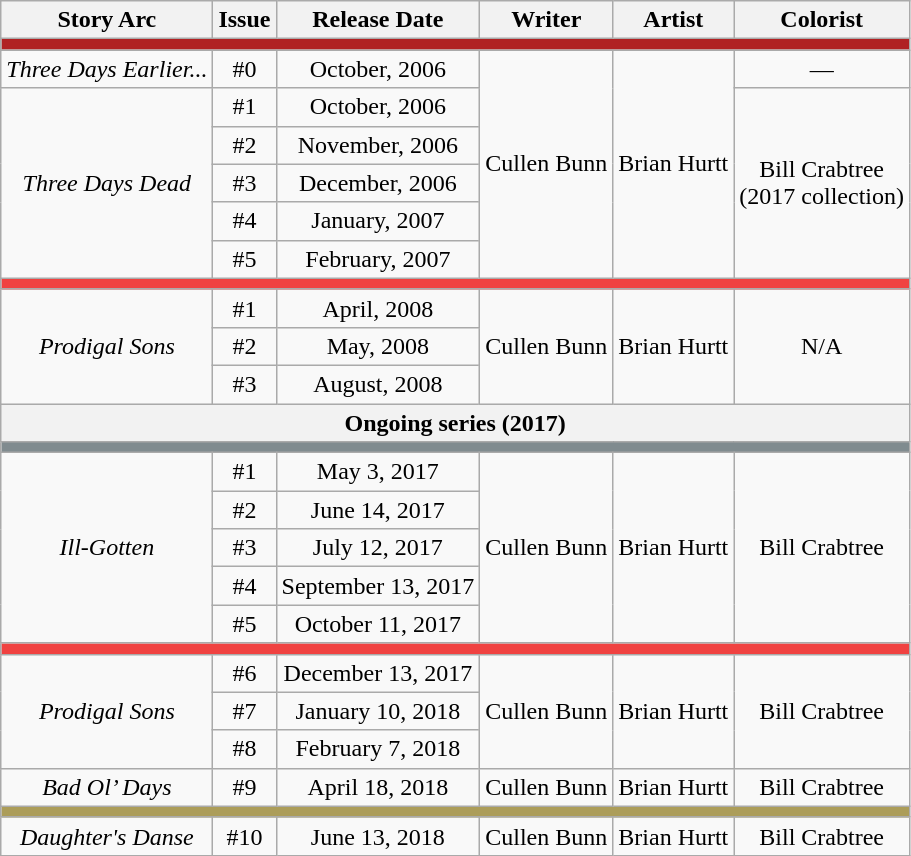<table class="wikitable" style="text-align: center">
<tr>
<th>Story Arc</th>
<th>Issue</th>
<th>Release Date</th>
<th>Writer</th>
<th>Artist</th>
<th>Colorist</th>
</tr>
<tr>
<td colspan=6 style=background:#b02123></td>
</tr>
<tr>
<td><em>Three Days Earlier...</em></td>
<td>#0</td>
<td>October, 2006</td>
<td rowspan=6>Cullen Bunn</td>
<td rowspan=6>Brian Hurtt</td>
<td>—</td>
</tr>
<tr>
<td rowspan=5><em>Three Days Dead</em></td>
<td>#1</td>
<td>October, 2006</td>
<td rowspan=5>Bill Crabtree<br>(2017 collection)</td>
</tr>
<tr>
<td>#2</td>
<td>November, 2006</td>
</tr>
<tr>
<td>#3</td>
<td>December, 2006</td>
</tr>
<tr>
<td>#4</td>
<td>January, 2007</td>
</tr>
<tr>
<td>#5</td>
<td>February, 2007</td>
</tr>
<tr>
<td colspan=6 style=background:#f04241></td>
</tr>
<tr>
<td rowspan=3><em>Prodigal Sons</em></td>
<td>#1</td>
<td>April, 2008</td>
<td rowspan=3>Cullen Bunn</td>
<td rowspan=3>Brian Hurtt</td>
<td rowspan=3>N/A</td>
</tr>
<tr>
<td>#2</td>
<td>May, 2008</td>
</tr>
<tr>
<td>#3</td>
<td>August, 2008</td>
</tr>
<tr>
<th colspan=6>Ongoing series (2017)</th>
</tr>
<tr>
<td colspan=6 style=background:#808b8f></td>
</tr>
<tr>
<td rowspan=5><em>Ill-Gotten</em></td>
<td>#1</td>
<td>May 3, 2017</td>
<td rowspan=5>Cullen Bunn</td>
<td rowspan=5>Brian Hurtt</td>
<td rowspan=5>Bill Crabtree</td>
</tr>
<tr>
<td>#2</td>
<td>June 14, 2017</td>
</tr>
<tr>
<td>#3</td>
<td>July 12, 2017</td>
</tr>
<tr>
<td>#4</td>
<td>September 13, 2017</td>
</tr>
<tr>
<td>#5</td>
<td>October 11, 2017</td>
</tr>
<tr>
<td colspan=6 style=background:#f04241></td>
</tr>
<tr>
<td rowspan=3><em>Prodigal Sons</em></td>
<td>#6</td>
<td>December 13, 2017</td>
<td rowspan=3>Cullen Bunn</td>
<td rowspan=3>Brian Hurtt</td>
<td rowspan=3>Bill Crabtree</td>
</tr>
<tr>
<td>#7</td>
<td>January 10, 2018</td>
</tr>
<tr>
<td>#8</td>
<td>February 7, 2018</td>
</tr>
<tr>
<td><em>Bad Ol’ Days</em></td>
<td>#9</td>
<td>April 18, 2018</td>
<td>Cullen Bunn</td>
<td>Brian Hurtt</td>
<td>Bill Crabtree</td>
</tr>
<tr>
<td colspan=6 style=background:#ac9d59></td>
</tr>
<tr>
<td><em>Daughter's Danse</em></td>
<td>#10</td>
<td>June 13, 2018</td>
<td>Cullen Bunn</td>
<td>Brian Hurtt</td>
<td>Bill Crabtree</td>
</tr>
</table>
